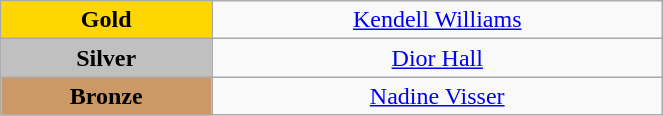<table class="wikitable" style="text-align:center; " width="35%">
<tr>
<td bgcolor="gold"><strong>Gold</strong></td>
<td><a href='#'>Kendell Williams</a><br>  <small><em></em></small></td>
</tr>
<tr>
<td bgcolor="silver"><strong>Silver</strong></td>
<td><a href='#'>Dior Hall</a><br>  <small><em></em></small></td>
</tr>
<tr>
<td bgcolor="CC9966"><strong>Bronze</strong></td>
<td><a href='#'>Nadine Visser</a><br>  <small><em></em></small></td>
</tr>
</table>
